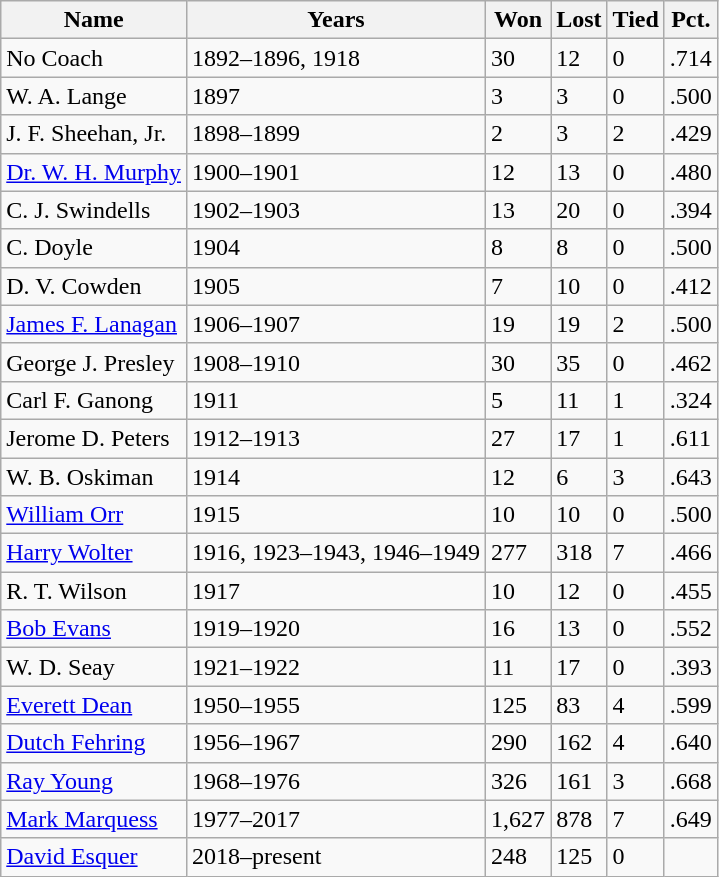<table class="wikitable sortable">
<tr>
<th>Name</th>
<th>Years</th>
<th>Won</th>
<th>Lost</th>
<th>Tied</th>
<th>Pct.</th>
</tr>
<tr>
<td>No Coach</td>
<td>1892–1896, 1918</td>
<td>30</td>
<td>12</td>
<td>0</td>
<td>.714</td>
</tr>
<tr>
<td>W. A. Lange</td>
<td>1897</td>
<td>3</td>
<td>3</td>
<td>0</td>
<td>.500</td>
</tr>
<tr>
<td>J. F. Sheehan, Jr.</td>
<td>1898–1899</td>
<td>2</td>
<td>3</td>
<td>2</td>
<td>.429</td>
</tr>
<tr>
<td><a href='#'>Dr. W. H. Murphy</a></td>
<td>1900–1901</td>
<td>12</td>
<td>13</td>
<td>0</td>
<td>.480</td>
</tr>
<tr>
<td>C. J. Swindells</td>
<td>1902–1903</td>
<td>13</td>
<td>20</td>
<td>0</td>
<td>.394</td>
</tr>
<tr>
<td>C. Doyle</td>
<td>1904</td>
<td>8</td>
<td>8</td>
<td>0</td>
<td>.500</td>
</tr>
<tr>
<td>D. V. Cowden</td>
<td>1905</td>
<td>7</td>
<td>10</td>
<td>0</td>
<td>.412</td>
</tr>
<tr>
<td><a href='#'>James F. Lanagan</a></td>
<td>1906–1907</td>
<td>19</td>
<td>19</td>
<td>2</td>
<td>.500</td>
</tr>
<tr>
<td>George J. Presley</td>
<td>1908–1910</td>
<td>30</td>
<td>35</td>
<td>0</td>
<td>.462</td>
</tr>
<tr>
<td>Carl F. Ganong</td>
<td>1911</td>
<td>5</td>
<td>11</td>
<td>1</td>
<td>.324</td>
</tr>
<tr>
<td>Jerome D. Peters</td>
<td>1912–1913</td>
<td>27</td>
<td>17</td>
<td>1</td>
<td>.611</td>
</tr>
<tr>
<td>W. B. Oskiman</td>
<td>1914</td>
<td>12</td>
<td>6</td>
<td>3</td>
<td>.643</td>
</tr>
<tr>
<td><a href='#'>William Orr</a></td>
<td>1915</td>
<td>10</td>
<td>10</td>
<td>0</td>
<td>.500</td>
</tr>
<tr>
<td><a href='#'>Harry Wolter</a></td>
<td>1916, 1923–1943, 1946–1949</td>
<td>277</td>
<td>318</td>
<td>7</td>
<td>.466</td>
</tr>
<tr>
<td>R. T. Wilson</td>
<td>1917</td>
<td>10</td>
<td>12</td>
<td>0</td>
<td>.455</td>
</tr>
<tr>
<td><a href='#'>Bob Evans</a></td>
<td>1919–1920</td>
<td>16</td>
<td>13</td>
<td>0</td>
<td>.552</td>
</tr>
<tr>
<td>W. D. Seay</td>
<td>1921–1922</td>
<td>11</td>
<td>17</td>
<td>0</td>
<td>.393</td>
</tr>
<tr>
<td><a href='#'>Everett Dean</a></td>
<td>1950–1955</td>
<td>125</td>
<td>83</td>
<td>4</td>
<td>.599</td>
</tr>
<tr>
<td><a href='#'>Dutch Fehring</a></td>
<td>1956–1967</td>
<td>290</td>
<td>162</td>
<td>4</td>
<td>.640</td>
</tr>
<tr>
<td><a href='#'>Ray Young</a></td>
<td>1968–1976</td>
<td>326</td>
<td>161</td>
<td>3</td>
<td>.668</td>
</tr>
<tr>
<td><a href='#'>Mark Marquess</a></td>
<td>1977–2017</td>
<td>1,627</td>
<td>878</td>
<td>7</td>
<td>.649</td>
</tr>
<tr>
<td><a href='#'>David Esquer</a></td>
<td>2018–present</td>
<td>248</td>
<td>125</td>
<td>0</td>
<td></td>
</tr>
</table>
